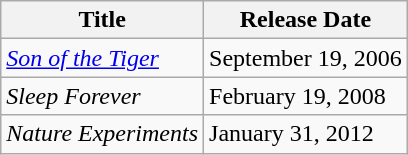<table class="wikitable">
<tr>
<th>Title</th>
<th>Release Date</th>
</tr>
<tr>
<td><em><a href='#'>Son of the Tiger</a></em></td>
<td>September 19, 2006</td>
</tr>
<tr>
<td><em>Sleep Forever</em></td>
<td>February 19, 2008</td>
</tr>
<tr>
<td><em>Nature Experiments</em></td>
<td>January 31, 2012</td>
</tr>
</table>
